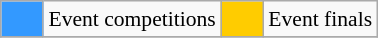<table class="wikitable" style="margin:0.5em auto; font-size:90%;">
<tr>
<td bgcolor=#3399ff>      </td>
<td>Event competitions</td>
<td bgcolor=#ffcc00>      </td>
<td>Event finals</td>
</tr>
<tr>
</tr>
</table>
